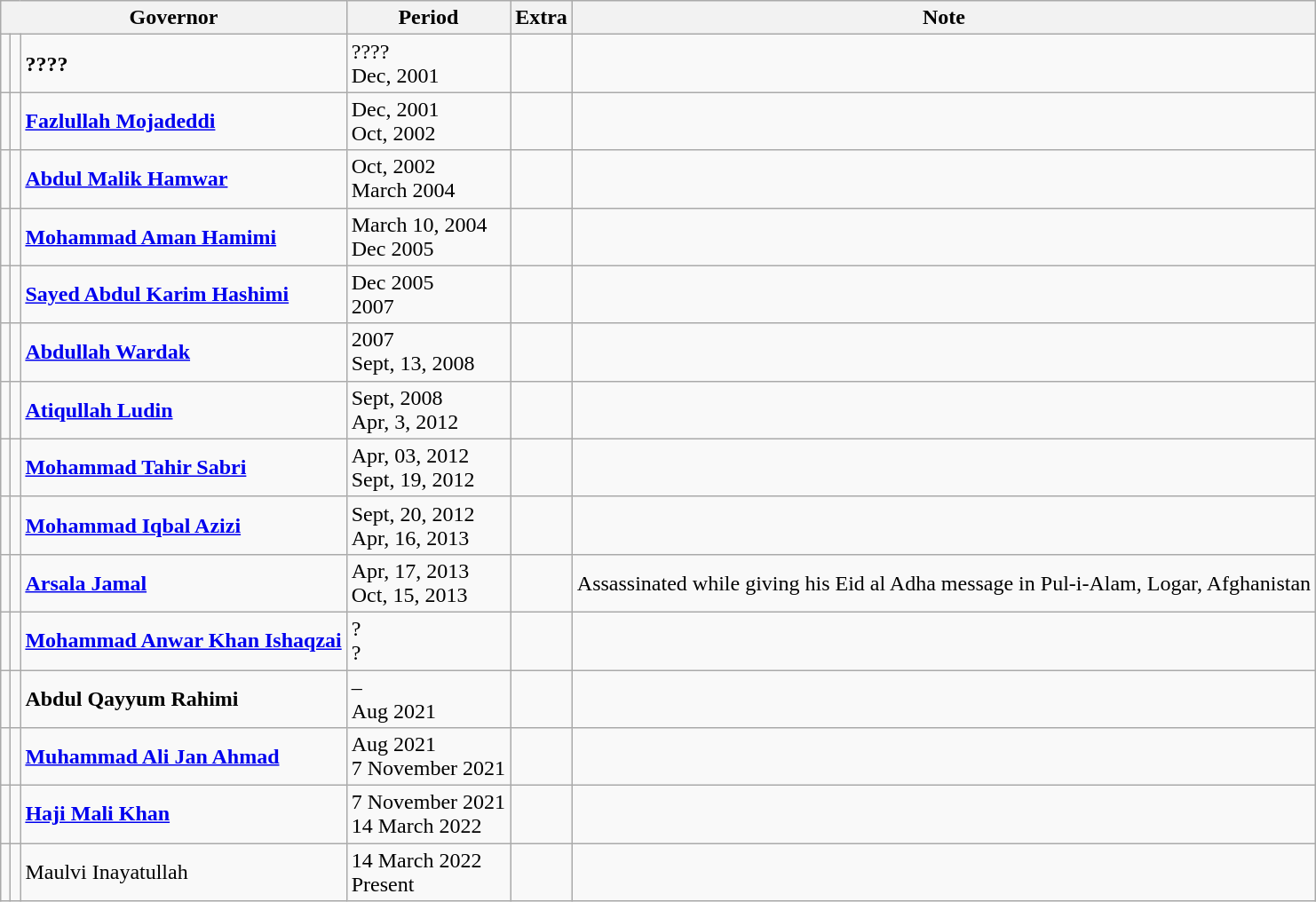<table class="wikitable">
<tr>
<th colspan="3">Governor</th>
<th>Period</th>
<th>Extra</th>
<th>Note</th>
</tr>
<tr>
<td></td>
<td></td>
<td><strong>????</strong></td>
<td>????<br>Dec, 2001</td>
<td></td>
<td></td>
</tr>
<tr>
<td></td>
<td></td>
<td><strong><a href='#'>Fazlullah Mojadeddi</a></strong></td>
<td>Dec, 2001<br>Oct, 2002</td>
<td></td>
<td></td>
</tr>
<tr>
<td></td>
<td></td>
<td><strong><a href='#'>Abdul Malik Hamwar</a></strong> </td>
<td>Oct, 2002<br>March 2004</td>
<td></td>
<td></td>
</tr>
<tr>
<td></td>
<td></td>
<td><strong><a href='#'>Mohammad Aman Hamimi</a></strong></td>
<td>March 10, 2004<br>Dec 2005</td>
<td></td>
<td></td>
</tr>
<tr>
<td></td>
<td></td>
<td><strong><a href='#'>Sayed Abdul Karim Hashimi</a></strong></td>
<td>Dec 2005<br>2007</td>
<td></td>
<td></td>
</tr>
<tr>
<td></td>
<td></td>
<td><strong><a href='#'>Abdullah Wardak</a></strong> </td>
<td>2007<br>Sept, 13, 2008</td>
<td></td>
<td></td>
</tr>
<tr>
<td></td>
<td></td>
<td><strong><a href='#'>Atiqullah Ludin</a></strong> </td>
<td>Sept, 2008<br> Apr, 3, 2012</td>
<td></td>
<td></td>
</tr>
<tr>
<td></td>
<td></td>
<td><strong><a href='#'>Mohammad Tahir Sabri</a></strong> </td>
<td>Apr, 03, 2012 <br> Sept, 19, 2012</td>
<td></td>
<td></td>
</tr>
<tr>
<td></td>
<td></td>
<td><strong><a href='#'>Mohammad Iqbal Azizi</a></strong> </td>
<td>Sept, 20, 2012<br> Apr, 16, 2013</td>
<td></td>
<td></td>
</tr>
<tr>
<td></td>
<td></td>
<td><strong><a href='#'>Arsala Jamal</a></strong> </td>
<td>Apr, 17, 2013 <br>Oct, 15, 2013</td>
<td></td>
<td>Assassinated while giving his Eid al Adha message in Pul-i-Alam, Logar, Afghanistan</td>
</tr>
<tr>
<td></td>
<td></td>
<td><strong><a href='#'>Mohammad Anwar Khan Ishaqzai</a></strong> </td>
<td>?<br> ?</td>
<td></td>
<td></td>
</tr>
<tr>
<td></td>
<td></td>
<td><strong>Abdul Qayyum Rahimi</strong></td>
<td>–<br> Aug 2021</td>
<td></td>
<td></td>
</tr>
<tr>
<td></td>
<td></td>
<td><strong><a href='#'>Muhammad Ali Jan Ahmad</a></strong> </td>
<td>Aug 2021<br> 7 November 2021</td>
<td></td>
<td></td>
</tr>
<tr>
<td></td>
<td></td>
<td><strong><a href='#'>Haji Mali Khan</a></strong> </td>
<td>7 November 2021<br> 14 March 2022</td>
<td></td>
<td></td>
</tr>
<tr>
<td></td>
<td></td>
<td>Maulvi Inayatullah</td>
<td>14 March 2022<br>Present</td>
<td></td>
<td></td>
</tr>
</table>
